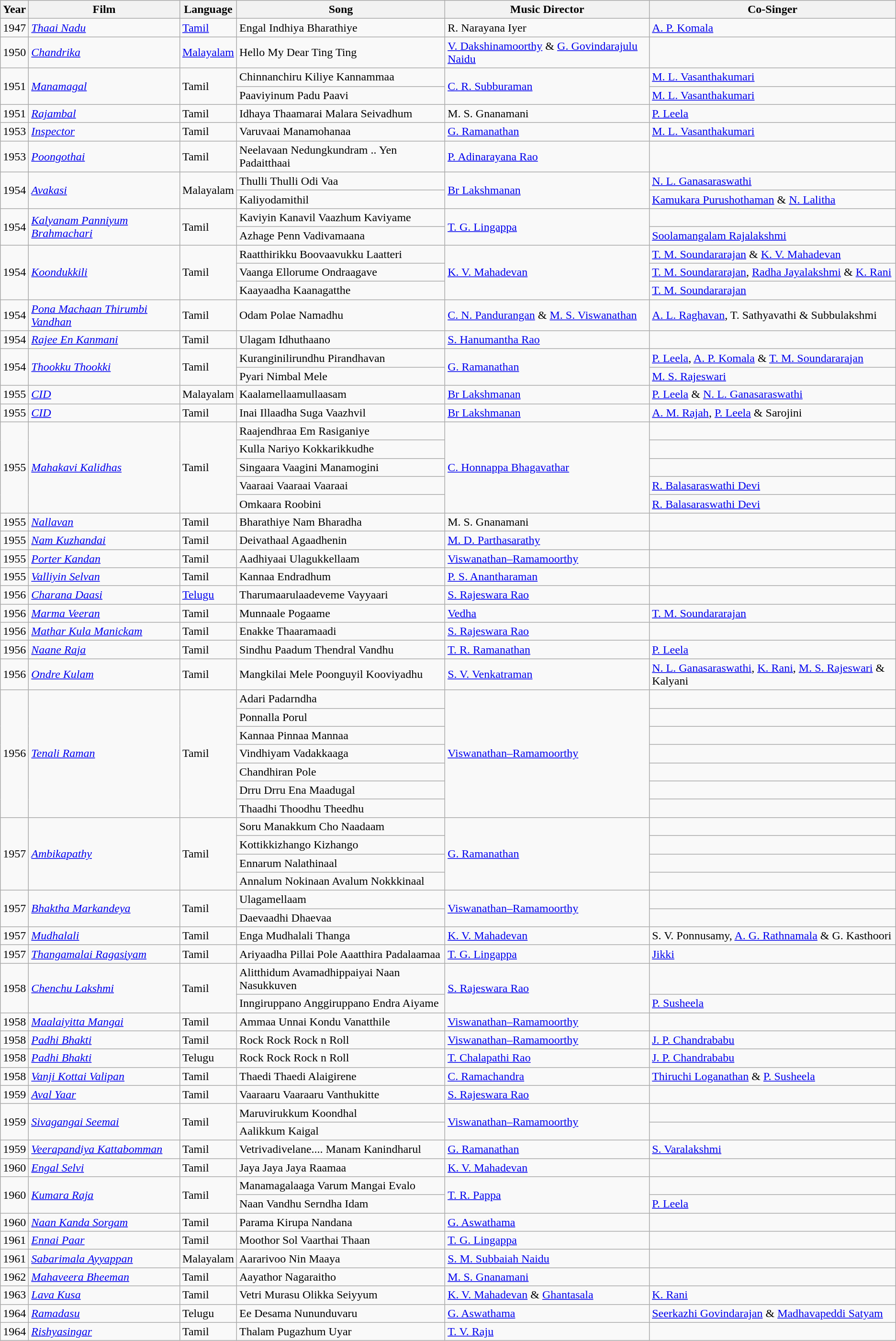<table class="wikitable">
<tr>
<th>Year</th>
<th>Film</th>
<th>Language</th>
<th>Song</th>
<th>Music Director</th>
<th>Co-Singer</th>
</tr>
<tr>
<td>1947</td>
<td><em><a href='#'>Thaai Nadu</a></em></td>
<td><a href='#'>Tamil</a></td>
<td>Engal Indhiya Bharathiye</td>
<td>R. Narayana Iyer</td>
<td><a href='#'>A. P. Komala</a></td>
</tr>
<tr>
<td>1950</td>
<td><em><a href='#'>Chandrika</a></em></td>
<td><a href='#'>Malayalam</a></td>
<td>Hello My Dear Ting Ting</td>
<td><a href='#'>V. Dakshinamoorthy</a> & <a href='#'>G. Govindarajulu Naidu</a></td>
<td></td>
</tr>
<tr>
<td rowspan=2>1951</td>
<td rowspan=2><em><a href='#'>Manamagal</a></em></td>
<td rowspan=2>Tamil</td>
<td>Chinnanchiru Kiliye Kannammaa</td>
<td rowspan=2><a href='#'>C. R. Subburaman</a></td>
<td><a href='#'>M. L. Vasanthakumari</a></td>
</tr>
<tr>
<td>Paaviyinum Padu Paavi</td>
<td><a href='#'>M. L. Vasanthakumari</a></td>
</tr>
<tr>
<td>1951</td>
<td><em><a href='#'>Rajambal</a></em></td>
<td>Tamil</td>
<td>Idhaya Thaamarai Malara Seivadhum</td>
<td>M. S. Gnanamani</td>
<td><a href='#'>P. Leela</a></td>
</tr>
<tr>
<td>1953</td>
<td><em><a href='#'>Inspector</a></em></td>
<td>Tamil</td>
<td>Varuvaai Manamohanaa</td>
<td><a href='#'>G. Ramanathan</a></td>
<td><a href='#'>M. L. Vasanthakumari</a></td>
</tr>
<tr>
<td>1953</td>
<td><em><a href='#'>Poongothai</a></em></td>
<td>Tamil</td>
<td>Neelavaan Nedungkundram .. Yen Padaitthaai</td>
<td><a href='#'>P. Adinarayana Rao</a></td>
<td></td>
</tr>
<tr>
<td rowspan=2>1954</td>
<td rowspan=2><em><a href='#'>Avakasi</a></em></td>
<td rowspan=2>Malayalam</td>
<td>Thulli Thulli Odi Vaa</td>
<td rowspan=2><a href='#'>Br Lakshmanan</a></td>
<td><a href='#'>N. L. Ganasaraswathi</a></td>
</tr>
<tr>
<td>Kaliyodamithil</td>
<td><a href='#'>Kamukara Purushothaman</a> & <a href='#'>N. Lalitha</a></td>
</tr>
<tr>
<td rowspan=2>1954</td>
<td rowspan=2><em><a href='#'>Kalyanam Panniyum Brahmachari</a></em></td>
<td rowspan=2>Tamil</td>
<td>Kaviyin Kanavil Vaazhum Kaviyame</td>
<td rowspan=2><a href='#'>T. G. Lingappa</a></td>
<td></td>
</tr>
<tr>
<td>Azhage Penn Vadivamaana</td>
<td><a href='#'>Soolamangalam Rajalakshmi</a></td>
</tr>
<tr>
<td rowspan=3>1954</td>
<td rowspan=3><em><a href='#'>Koondukkili</a></em></td>
<td rowspan=3>Tamil</td>
<td>Raatthirikku Boovaavukku Laatteri</td>
<td rowspan=3><a href='#'>K. V. Mahadevan</a></td>
<td><a href='#'>T. M. Soundararajan</a> & <a href='#'>K. V. Mahadevan</a></td>
</tr>
<tr>
<td>Vaanga Ellorume Ondraagave</td>
<td><a href='#'>T. M. Soundararajan</a>, <a href='#'>Radha Jayalakshmi</a> & <a href='#'>K. Rani</a></td>
</tr>
<tr>
<td>Kaayaadha Kaanagatthe</td>
<td><a href='#'>T. M. Soundararajan</a></td>
</tr>
<tr>
<td>1954</td>
<td><em><a href='#'>Pona Machaan Thirumbi Vandhan</a></em></td>
<td>Tamil</td>
<td>Odam Polae Namadhu</td>
<td><a href='#'>C. N. Pandurangan</a> & <a href='#'>M. S. Viswanathan</a></td>
<td><a href='#'>A. L. Raghavan</a>, T. Sathyavathi & Subbulakshmi</td>
</tr>
<tr>
<td>1954</td>
<td><em><a href='#'>Rajee En Kanmani</a></em></td>
<td>Tamil</td>
<td>Ulagam Idhuthaano</td>
<td><a href='#'>S. Hanumantha Rao</a></td>
<td></td>
</tr>
<tr>
<td rowspan=2>1954</td>
<td rowspan=2><em><a href='#'>Thookku Thookki</a></em></td>
<td rowspan=2>Tamil</td>
<td>Kuranginilirundhu Pirandhavan</td>
<td rowspan=2><a href='#'>G. Ramanathan</a></td>
<td><a href='#'>P. Leela</a>, <a href='#'>A. P. Komala</a> & <a href='#'>T. M. Soundararajan</a></td>
</tr>
<tr>
<td>Pyari Nimbal Mele</td>
<td><a href='#'>M. S. Rajeswari</a></td>
</tr>
<tr>
<td>1955</td>
<td><em><a href='#'>CID</a></em></td>
<td>Malayalam</td>
<td>Kaalamellaamullaasam</td>
<td><a href='#'>Br Lakshmanan</a></td>
<td><a href='#'>P. Leela</a> & <a href='#'>N. L. Ganasaraswathi</a></td>
</tr>
<tr>
<td>1955</td>
<td><em><a href='#'>CID</a></em></td>
<td>Tamil</td>
<td>Inai Illaadha Suga Vaazhvil</td>
<td><a href='#'>Br Lakshmanan</a></td>
<td><a href='#'>A. M. Rajah</a>, <a href='#'>P. Leela</a> & Sarojini</td>
</tr>
<tr>
<td rowspan=5>1955</td>
<td rowspan=5><em><a href='#'>Mahakavi Kalidhas</a></em></td>
<td rowspan=5>Tamil</td>
<td>Raajendhraa Em Rasiganiye</td>
<td rowspan=5><a href='#'>C. Honnappa Bhagavathar</a></td>
<td></td>
</tr>
<tr>
<td>Kulla Nariyo Kokkarikkudhe</td>
<td></td>
</tr>
<tr>
<td>Singaara Vaagini Manamogini</td>
<td></td>
</tr>
<tr>
<td>Vaaraai Vaaraai Vaaraai</td>
<td><a href='#'>R. Balasaraswathi Devi</a></td>
</tr>
<tr>
<td>Omkaara Roobini</td>
<td><a href='#'>R. Balasaraswathi Devi</a></td>
</tr>
<tr>
<td>1955</td>
<td><em><a href='#'>Nallavan</a></em></td>
<td>Tamil</td>
<td>Bharathiye Nam Bharadha</td>
<td>M. S. Gnanamani</td>
<td></td>
</tr>
<tr>
<td>1955</td>
<td><em><a href='#'>Nam Kuzhandai</a></em></td>
<td>Tamil</td>
<td>Deivathaal Agaadhenin</td>
<td><a href='#'>M. D. Parthasarathy</a></td>
<td></td>
</tr>
<tr>
<td>1955</td>
<td><em><a href='#'>Porter Kandan</a></em></td>
<td>Tamil</td>
<td>Aadhiyaai Ulagukkellaam</td>
<td><a href='#'>Viswanathan–Ramamoorthy</a></td>
<td></td>
</tr>
<tr>
<td>1955</td>
<td><em><a href='#'>Valliyin Selvan</a></em></td>
<td>Tamil</td>
<td>Kannaa Endradhum</td>
<td><a href='#'>P. S. Anantharaman</a></td>
<td></td>
</tr>
<tr>
<td>1956</td>
<td><em><a href='#'>Charana Daasi</a></em></td>
<td><a href='#'>Telugu</a></td>
<td>Tharumaarulaadeveme Vayyaari</td>
<td><a href='#'>S. Rajeswara Rao</a></td>
<td></td>
</tr>
<tr>
<td>1956</td>
<td><em><a href='#'>Marma Veeran</a></em></td>
<td>Tamil</td>
<td>Munnaale Pogaame</td>
<td><a href='#'>Vedha</a></td>
<td><a href='#'>T. M. Soundararajan</a></td>
</tr>
<tr>
<td>1956</td>
<td><em><a href='#'>Mathar Kula Manickam</a></em></td>
<td>Tamil</td>
<td>Enakke Thaaramaadi</td>
<td><a href='#'>S. Rajeswara Rao</a></td>
<td></td>
</tr>
<tr>
<td>1956</td>
<td><em><a href='#'>Naane Raja</a></em></td>
<td>Tamil</td>
<td>Sindhu Paadum Thendral Vandhu</td>
<td><a href='#'>T. R. Ramanathan</a></td>
<td><a href='#'>P. Leela</a></td>
</tr>
<tr>
<td>1956</td>
<td><em><a href='#'>Ondre Kulam</a></em></td>
<td>Tamil</td>
<td>Mangkilai Mele Poonguyil Kooviyadhu</td>
<td><a href='#'>S. V. Venkatraman</a></td>
<td><a href='#'>N. L. Ganasaraswathi</a>, <a href='#'>K. Rani</a>, <a href='#'>M. S. Rajeswari</a> & Kalyani</td>
</tr>
<tr>
<td rowspan=7>1956</td>
<td rowspan=7><em><a href='#'>Tenali Raman</a></em></td>
<td rowspan=7>Tamil</td>
<td>Adari Padarndha</td>
<td rowspan=7><a href='#'>Viswanathan–Ramamoorthy</a></td>
<td></td>
</tr>
<tr>
<td>Ponnalla Porul</td>
<td></td>
</tr>
<tr>
<td>Kannaa Pinnaa Mannaa</td>
<td></td>
</tr>
<tr>
<td>Vindhiyam Vadakkaaga</td>
<td></td>
</tr>
<tr>
<td>Chandhiran Pole</td>
<td></td>
</tr>
<tr>
<td>Drru Drru Ena Maadugal</td>
<td></td>
</tr>
<tr>
<td>Thaadhi Thoodhu Theedhu</td>
<td></td>
</tr>
<tr>
<td rowspan=4>1957</td>
<td rowspan=4><em><a href='#'>Ambikapathy</a></em></td>
<td rowspan=4>Tamil</td>
<td>Soru Manakkum Cho Naadaam</td>
<td rowspan=4><a href='#'>G. Ramanathan</a></td>
<td></td>
</tr>
<tr>
<td>Kottikkizhango Kizhango</td>
<td></td>
</tr>
<tr>
<td>Ennarum Nalathinaal</td>
<td></td>
</tr>
<tr>
<td>Annalum Nokinaan Avalum Nokkkinaal</td>
<td></td>
</tr>
<tr>
<td rowspan=2>1957</td>
<td rowspan=2><em><a href='#'>Bhaktha Markandeya</a></em></td>
<td rowspan=2>Tamil</td>
<td>Ulagamellaam</td>
<td rowspan=2><a href='#'>Viswanathan–Ramamoorthy</a></td>
<td></td>
</tr>
<tr>
<td>Daevaadhi Dhaevaa</td>
<td></td>
</tr>
<tr>
<td>1957</td>
<td><em><a href='#'>Mudhalali</a></em></td>
<td>Tamil</td>
<td>Enga Mudhalali Thanga</td>
<td><a href='#'>K. V. Mahadevan</a></td>
<td>S. V. Ponnusamy, <a href='#'>A. G. Rathnamala</a> & G. Kasthoori</td>
</tr>
<tr>
<td>1957</td>
<td><em><a href='#'>Thangamalai Ragasiyam</a></em></td>
<td>Tamil</td>
<td>Ariyaadha Pillai Pole Aaatthira Padalaamaa</td>
<td><a href='#'>T. G. Lingappa</a></td>
<td><a href='#'>Jikki</a></td>
</tr>
<tr>
<td rowspan=2>1958</td>
<td rowspan=2><em><a href='#'>Chenchu Lakshmi</a></em></td>
<td rowspan=2>Tamil</td>
<td>Alitthidum Avamadhippaiyai Naan Nasukkuven</td>
<td rowspan=2><a href='#'>S. Rajeswara Rao</a></td>
<td></td>
</tr>
<tr>
<td>Inngiruppano Anggiruppano Endra Aiyame</td>
<td><a href='#'>P. Susheela</a></td>
</tr>
<tr>
<td>1958</td>
<td><em><a href='#'>Maalaiyitta Mangai</a></em></td>
<td>Tamil</td>
<td>Ammaa Unnai Kondu Vanatthile</td>
<td><a href='#'>Viswanathan–Ramamoorthy</a></td>
<td></td>
</tr>
<tr>
<td>1958</td>
<td><em><a href='#'>Padhi Bhakti</a></em></td>
<td>Tamil</td>
<td>Rock Rock Rock n Roll</td>
<td><a href='#'>Viswanathan–Ramamoorthy</a></td>
<td><a href='#'>J. P. Chandrababu</a></td>
</tr>
<tr>
<td>1958</td>
<td><em><a href='#'>Padhi Bhakti</a></em></td>
<td>Telugu</td>
<td>Rock Rock Rock n Roll</td>
<td><a href='#'>T. Chalapathi Rao</a></td>
<td><a href='#'>J. P. Chandrababu</a></td>
</tr>
<tr>
<td>1958</td>
<td><em><a href='#'>Vanji Kottai Valipan</a></em></td>
<td>Tamil</td>
<td>Thaedi Thaedi Alaigirene</td>
<td><a href='#'>C. Ramachandra</a></td>
<td><a href='#'>Thiruchi Loganathan</a> & <a href='#'>P. Susheela</a></td>
</tr>
<tr>
<td>1959</td>
<td><em><a href='#'>Aval Yaar</a></em></td>
<td>Tamil</td>
<td>Vaaraaru Vaaraaru Vanthukitte</td>
<td><a href='#'>S. Rajeswara Rao</a></td>
<td></td>
</tr>
<tr>
<td rowspan=2>1959</td>
<td rowspan=2><em><a href='#'>Sivagangai Seemai</a></em></td>
<td rowspan=2>Tamil</td>
<td>Maruvirukkum Koondhal</td>
<td rowspan=2><a href='#'>Viswanathan–Ramamoorthy</a></td>
<td></td>
</tr>
<tr>
<td>Aalikkum Kaigal</td>
<td></td>
</tr>
<tr>
<td>1959</td>
<td><em><a href='#'>Veerapandiya Kattabomman</a></em></td>
<td>Tamil</td>
<td>Vetrivadivelane.... Manam Kanindharul</td>
<td><a href='#'>G. Ramanathan</a></td>
<td><a href='#'>S. Varalakshmi</a></td>
</tr>
<tr>
<td>1960</td>
<td><em><a href='#'>Engal Selvi</a></em></td>
<td>Tamil</td>
<td>Jaya Jaya Jaya Raamaa</td>
<td><a href='#'>K. V. Mahadevan</a></td>
<td></td>
</tr>
<tr>
<td rowspan=2>1960</td>
<td rowspan=2><em><a href='#'>Kumara Raja</a></em></td>
<td rowspan=2>Tamil</td>
<td>Manamagalaaga Varum Mangai Evalo</td>
<td rowspan=2><a href='#'>T. R. Pappa</a></td>
<td></td>
</tr>
<tr>
<td>Naan Vandhu Serndha Idam</td>
<td><a href='#'>P. Leela</a></td>
</tr>
<tr>
<td>1960</td>
<td><em><a href='#'>Naan Kanda Sorgam</a></em></td>
<td>Tamil</td>
<td>Parama Kirupa Nandana</td>
<td><a href='#'>G. Aswathama</a></td>
<td></td>
</tr>
<tr>
<td>1961</td>
<td><em><a href='#'>Ennai Paar</a></em></td>
<td>Tamil</td>
<td>Moothor Sol Vaarthai Thaan</td>
<td><a href='#'>T. G. Lingappa</a></td>
<td></td>
</tr>
<tr>
<td>1961</td>
<td><em><a href='#'>Sabarimala Ayyappan</a></em></td>
<td>Malayalam</td>
<td>Aararivoo Nin Maaya</td>
<td><a href='#'>S. M. Subbaiah Naidu</a></td>
<td></td>
</tr>
<tr>
<td>1962</td>
<td><em><a href='#'>Mahaveera Bheeman</a></em></td>
<td>Tamil</td>
<td>Aayathor Nagaraitho</td>
<td><a href='#'>M. S. Gnanamani</a></td>
<td></td>
</tr>
<tr>
<td>1963</td>
<td><em><a href='#'>Lava Kusa</a></em></td>
<td>Tamil</td>
<td>Vetri Murasu Olikka Seiyyum</td>
<td><a href='#'>K. V. Mahadevan</a> & <a href='#'>Ghantasala</a></td>
<td><a href='#'>K. Rani</a></td>
</tr>
<tr>
<td>1964</td>
<td><em><a href='#'>Ramadasu</a></em></td>
<td>Telugu</td>
<td>Ee Desama Nununduvaru</td>
<td><a href='#'>G. Aswathama</a></td>
<td><a href='#'>Seerkazhi Govindarajan</a> & <a href='#'>Madhavapeddi Satyam</a></td>
</tr>
<tr>
<td>1964</td>
<td><em><a href='#'>Rishyasingar</a></em></td>
<td>Tamil</td>
<td>Thalam Pugazhum Uyar</td>
<td><a href='#'>T. V. Raju</a></td>
<td></td>
</tr>
</table>
